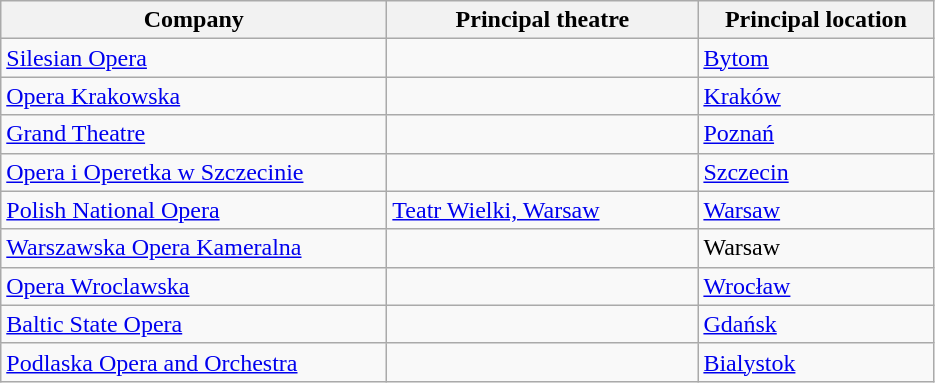<table class="wikitable">
<tr>
<th width=250>Company</th>
<th width=200>Principal theatre</th>
<th width=150>Principal location</th>
</tr>
<tr>
<td><a href='#'>Silesian Opera</a></td>
<td></td>
<td><a href='#'>Bytom</a></td>
</tr>
<tr>
<td><a href='#'>Opera Krakowska</a></td>
<td></td>
<td><a href='#'>Kraków</a></td>
</tr>
<tr>
<td><a href='#'>Grand Theatre</a></td>
<td></td>
<td><a href='#'>Poznań</a></td>
</tr>
<tr>
<td><a href='#'>Opera i Operetka w Szczecinie</a></td>
<td></td>
<td><a href='#'>Szczecin</a></td>
</tr>
<tr>
<td><a href='#'>Polish National Opera</a></td>
<td><a href='#'>Teatr Wielki, Warsaw</a></td>
<td><a href='#'>Warsaw</a></td>
</tr>
<tr>
<td><a href='#'>Warszawska Opera Kameralna</a></td>
<td></td>
<td>Warsaw</td>
</tr>
<tr>
<td><a href='#'>Opera Wroclawska</a></td>
<td></td>
<td><a href='#'>Wrocław</a></td>
</tr>
<tr>
<td><a href='#'>Baltic State Opera</a></td>
<td></td>
<td><a href='#'>Gdańsk</a></td>
</tr>
<tr>
<td><a href='#'>Podlaska Opera and Orchestra</a></td>
<td></td>
<td><a href='#'>Bialystok</a></td>
</tr>
</table>
